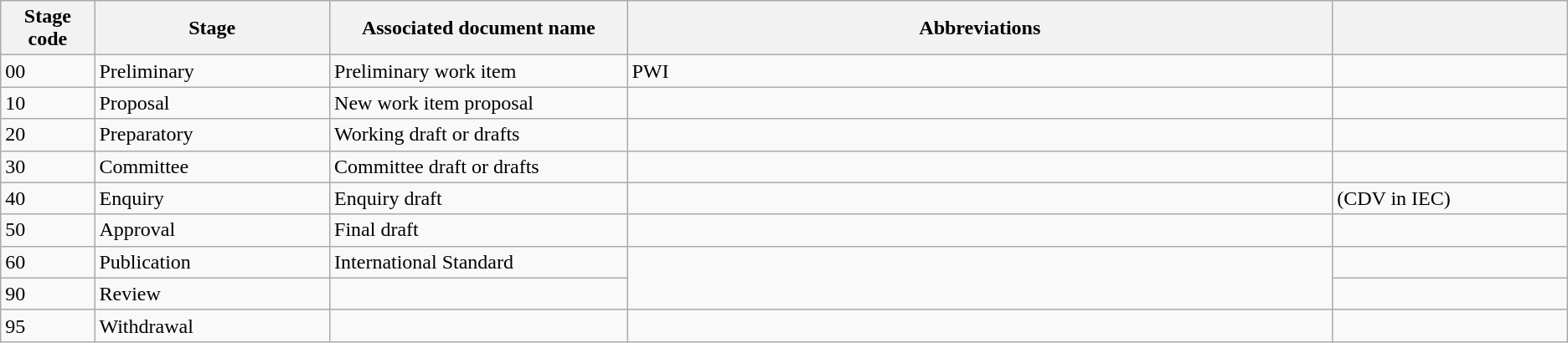<table class="wikitable" >
<tr>
<th width="6%">Stage code</th>
<th width="15%">Stage</th>
<th width="19%">Associated document name</th>
<th width="45%">Abbreviations</th>
<th></th>
</tr>
<tr>
<td>00</td>
<td>Preliminary</td>
<td>Preliminary work item</td>
<td>PWI</td>
<td></td>
</tr>
<tr>
<td>10</td>
<td>Proposal</td>
<td>New work item proposal</td>
<td></td>
<td></td>
</tr>
<tr>
<td>20</td>
<td>Preparatory</td>
<td>Working draft or drafts</td>
<td></td>
<td></td>
</tr>
<tr>
<td>30</td>
<td>Committee</td>
<td>Committee draft or drafts</td>
<td></td>
<td></td>
</tr>
<tr>
<td>40</td>
<td>Enquiry</td>
<td>Enquiry draft</td>
<td></td>
<td>(CDV in IEC)</td>
</tr>
<tr>
<td>50</td>
<td>Approval</td>
<td>Final draft</td>
<td></td>
<td></td>
</tr>
<tr>
<td>60</td>
<td>Publication</td>
<td>International Standard</td>
<td rowspan="2"></td>
<td></td>
</tr>
<tr>
<td>90</td>
<td>Review</td>
<td></td>
<td></td>
</tr>
<tr>
<td>95</td>
<td>Withdrawal</td>
<td></td>
<td></td>
<td></td>
</tr>
</table>
